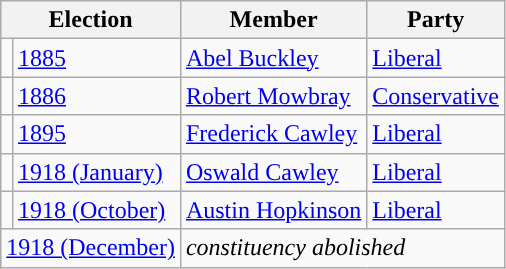<table class="wikitable">
<tr>
<th colspan="2">Election</th>
<th>Member</th>
<th>Party</th>
</tr>
<tr>
<td style="color:inherit;background-color: "></td>
<td><a href='#'>1885</a></td>
<td><a href='#'>Abel Buckley</a></td>
<td><a href='#'>Liberal</a></td>
</tr>
<tr>
<td style="color:inherit;background-color: "></td>
<td><a href='#'>1886</a></td>
<td><a href='#'>Robert Mowbray</a></td>
<td><a href='#'>Conservative</a></td>
</tr>
<tr>
<td style="color:inherit;background-color: "></td>
<td><a href='#'>1895</a></td>
<td><a href='#'>Frederick Cawley</a></td>
<td><a href='#'>Liberal</a></td>
</tr>
<tr>
<td style="color:inherit;background-color: "></td>
<td><a href='#'>1918 (January)</a></td>
<td><a href='#'>Oswald Cawley</a></td>
<td><a href='#'>Liberal</a></td>
</tr>
<tr>
<td style="color:inherit;background-color: "></td>
<td><a href='#'>1918 (October)</a></td>
<td><a href='#'>Austin Hopkinson</a></td>
<td><a href='#'>Liberal</a></td>
</tr>
<tr>
<td colspan="2" align="center"><a href='#'>1918 (December)</a></td>
<td colspan="2"><em>constituency abolished</em></td>
</tr>
</table>
